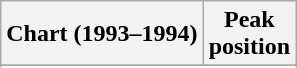<table class="wikitable sortable">
<tr>
<th align="left">Chart (1993–1994)</th>
<th align="center">Peak<br>position</th>
</tr>
<tr>
</tr>
<tr>
</tr>
</table>
